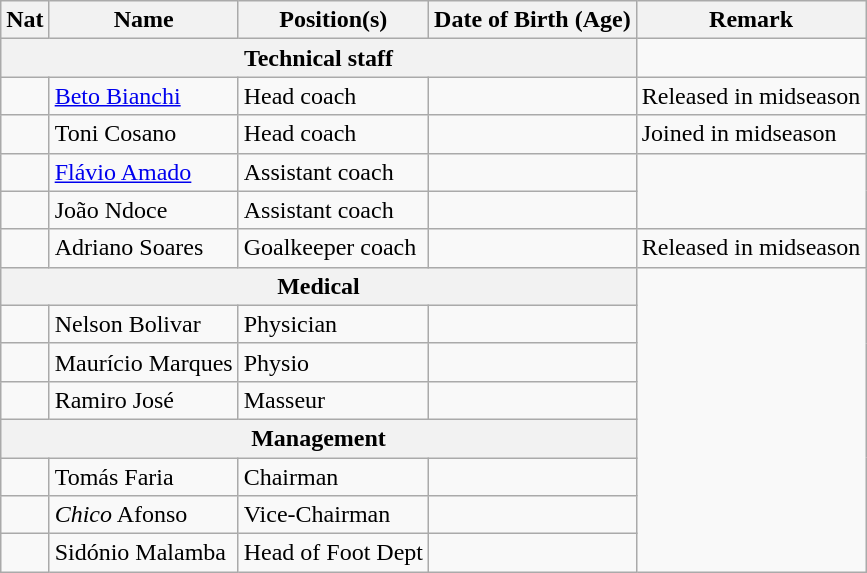<table class="wikitable ve-ce-branchNode ve-ce-tableNode">
<tr>
<th>Nat</th>
<th>Name</th>
<th>Position(s)</th>
<th>Date of Birth (Age)</th>
<th>Remark</th>
</tr>
<tr>
<th colspan="4">Technical staff</th>
</tr>
<tr>
<td></td>
<td><a href='#'>Beto Bianchi</a></td>
<td>Head coach</td>
<td></td>
<td>Released in midseason</td>
</tr>
<tr>
<td></td>
<td>Toni Cosano</td>
<td>Head coach</td>
<td></td>
<td>Joined in midseason</td>
</tr>
<tr>
<td></td>
<td><a href='#'>Flávio Amado</a></td>
<td>Assistant coach</td>
<td></td>
</tr>
<tr>
<td></td>
<td>João Ndoce</td>
<td>Assistant coach</td>
<td></td>
</tr>
<tr>
<td></td>
<td>Adriano Soares</td>
<td>Goalkeeper coach</td>
<td></td>
<td>Released in midseason</td>
</tr>
<tr>
<th colspan="4">Medical</th>
</tr>
<tr>
<td></td>
<td>Nelson Bolivar</td>
<td>Physician</td>
<td></td>
</tr>
<tr>
<td></td>
<td>Maurício Marques</td>
<td>Physio</td>
<td></td>
</tr>
<tr>
<td></td>
<td>Ramiro José</td>
<td>Masseur</td>
<td></td>
</tr>
<tr>
<th colspan="4">Management</th>
</tr>
<tr>
<td></td>
<td>Tomás Faria</td>
<td>Chairman</td>
<td></td>
</tr>
<tr>
<td></td>
<td><em>Chico</em> Afonso</td>
<td>Vice-Chairman</td>
<td></td>
</tr>
<tr>
<td></td>
<td>Sidónio Malamba</td>
<td>Head of Foot Dept</td>
<td></td>
</tr>
</table>
